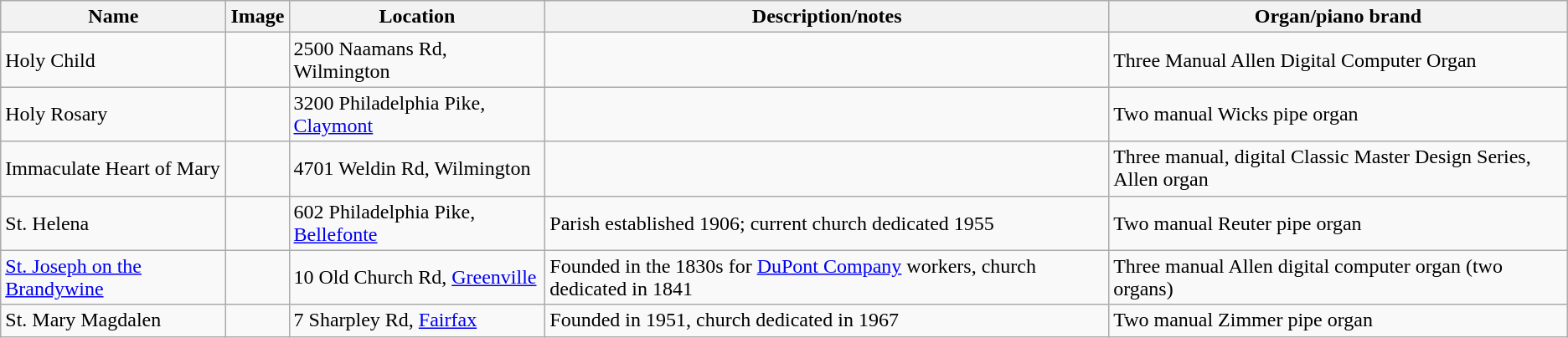<table class="wikitable sortable">
<tr>
<th><strong>Name</strong></th>
<th><strong>Image</strong></th>
<th><strong>Location</strong></th>
<th><strong>Description/notes</strong></th>
<th><strong>Organ/piano brand</strong></th>
</tr>
<tr>
<td>Holy Child</td>
<td></td>
<td>2500 Naamans Rd, Wilmington</td>
<td></td>
<td>Three Manual Allen Digital Computer Organ</td>
</tr>
<tr>
<td>Holy Rosary</td>
<td></td>
<td>3200 Philadelphia Pike, <a href='#'>Claymont</a></td>
<td></td>
<td>Two manual Wicks pipe organ</td>
</tr>
<tr>
<td>Immaculate Heart of Mary</td>
<td></td>
<td>4701 Weldin Rd, Wilmington</td>
<td></td>
<td>Three manual, digital Classic Master Design Series, Allen organ</td>
</tr>
<tr>
<td>St. Helena</td>
<td></td>
<td>602 Philadelphia Pike, <a href='#'>Bellefonte</a></td>
<td>Parish established 1906; current church dedicated 1955</td>
<td>Two manual Reuter pipe organ</td>
</tr>
<tr>
<td><a href='#'>St. Joseph on the Brandywine</a></td>
<td></td>
<td>10 Old Church Rd, <a href='#'>Greenville</a></td>
<td>Founded in the 1830s for <a href='#'>DuPont Company</a> workers, church dedicated in 1841</td>
<td>Three manual Allen digital computer organ (two organs)</td>
</tr>
<tr>
<td>St. Mary Magdalen</td>
<td></td>
<td>7 Sharpley Rd, <a href='#'>Fairfax</a></td>
<td>Founded in 1951, church dedicated in 1967</td>
<td>Two manual Zimmer pipe organ</td>
</tr>
</table>
